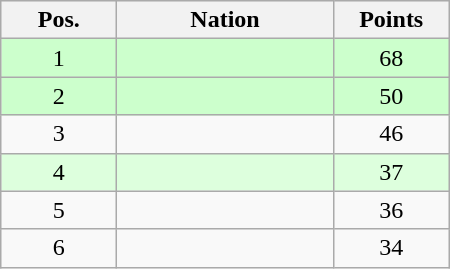<table class="wikitable gauche" cellspacing="1" style="width:300px;">
<tr style="background:#efefef; text-align:center;">
<th style="width:70px;">Pos.</th>
<th>Nation</th>
<th style="width:70px;">Points</th>
</tr>
<tr style="vertical-align:top; text-align:center; background:#ccffcc;">
<td>1</td>
<td style="text-align:left;"></td>
<td>68</td>
</tr>
<tr style="vertical-align:top; text-align:center; background:#ccffcc;">
<td>2</td>
<td style="text-align:left;"></td>
<td>50</td>
</tr>
<tr style="vertical-align:top; text-align:center;">
<td>3</td>
<td style="text-align:left;"></td>
<td>46</td>
</tr>
<tr style="vertical-align:top; text-align:center; background:#ddffdd;">
<td>4</td>
<td style="text-align:left;"></td>
<td>37</td>
</tr>
<tr style="vertical-align:top; text-align:center;">
<td>5</td>
<td style="text-align:left;"></td>
<td>36</td>
</tr>
<tr style="vertical-align:top; text-align:center;">
<td>6</td>
<td style="text-align:left;"></td>
<td>34</td>
</tr>
</table>
